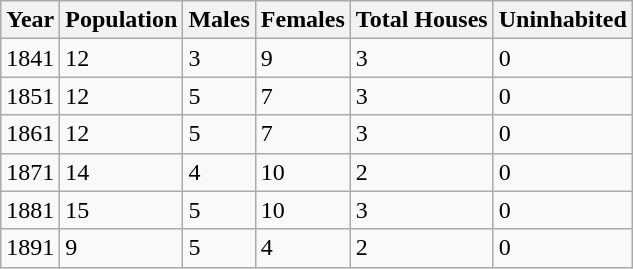<table class="wikitable">
<tr>
<th>Year</th>
<th>Population</th>
<th>Males</th>
<th>Females</th>
<th>Total Houses</th>
<th>Uninhabited</th>
</tr>
<tr>
<td>1841</td>
<td>12</td>
<td>3</td>
<td>9</td>
<td>3</td>
<td>0</td>
</tr>
<tr>
<td>1851</td>
<td>12</td>
<td>5</td>
<td>7</td>
<td>3</td>
<td>0</td>
</tr>
<tr>
<td>1861</td>
<td>12</td>
<td>5</td>
<td>7</td>
<td>3</td>
<td>0</td>
</tr>
<tr>
<td>1871</td>
<td>14</td>
<td>4</td>
<td>10</td>
<td>2</td>
<td>0</td>
</tr>
<tr>
<td>1881</td>
<td>15</td>
<td>5</td>
<td>10</td>
<td>3</td>
<td>0</td>
</tr>
<tr>
<td>1891</td>
<td>9</td>
<td>5</td>
<td>4</td>
<td>2</td>
<td>0</td>
</tr>
</table>
